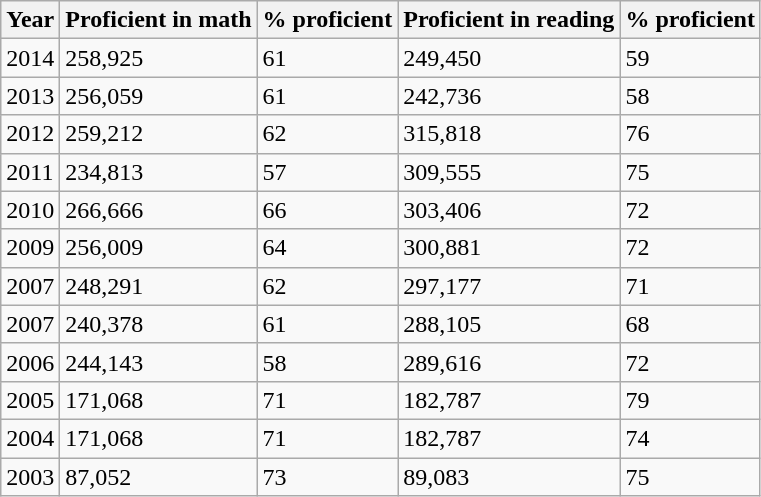<table class = "wikitable sortable">
<tr>
<th>Year</th>
<th>Proficient in math</th>
<th>% proficient</th>
<th>Proficient in reading</th>
<th>% proficient</th>
</tr>
<tr>
<td>2014</td>
<td>258,925</td>
<td>61</td>
<td>249,450</td>
<td>59</td>
</tr>
<tr>
<td>2013</td>
<td>256,059</td>
<td>61</td>
<td>242,736</td>
<td>58</td>
</tr>
<tr>
<td>2012</td>
<td>259,212</td>
<td>62</td>
<td>315,818</td>
<td>76</td>
</tr>
<tr>
<td>2011</td>
<td>234,813</td>
<td>57</td>
<td>309,555</td>
<td>75</td>
</tr>
<tr>
<td>2010</td>
<td>266,666</td>
<td>66</td>
<td>303,406</td>
<td>72</td>
</tr>
<tr>
<td>2009</td>
<td>256,009</td>
<td>64</td>
<td>300,881</td>
<td>72</td>
</tr>
<tr>
<td>2007</td>
<td>248,291</td>
<td>62</td>
<td>297,177</td>
<td>71</td>
</tr>
<tr>
<td>2007</td>
<td>240,378</td>
<td>61</td>
<td>288,105</td>
<td>68</td>
</tr>
<tr>
<td>2006</td>
<td>244,143</td>
<td>58</td>
<td>289,616</td>
<td>72</td>
</tr>
<tr>
<td>2005</td>
<td>171,068</td>
<td>71</td>
<td>182,787</td>
<td>79</td>
</tr>
<tr>
<td>2004</td>
<td>171,068</td>
<td>71</td>
<td>182,787</td>
<td>74</td>
</tr>
<tr>
<td>2003</td>
<td>87,052</td>
<td>73</td>
<td>89,083</td>
<td>75</td>
</tr>
</table>
